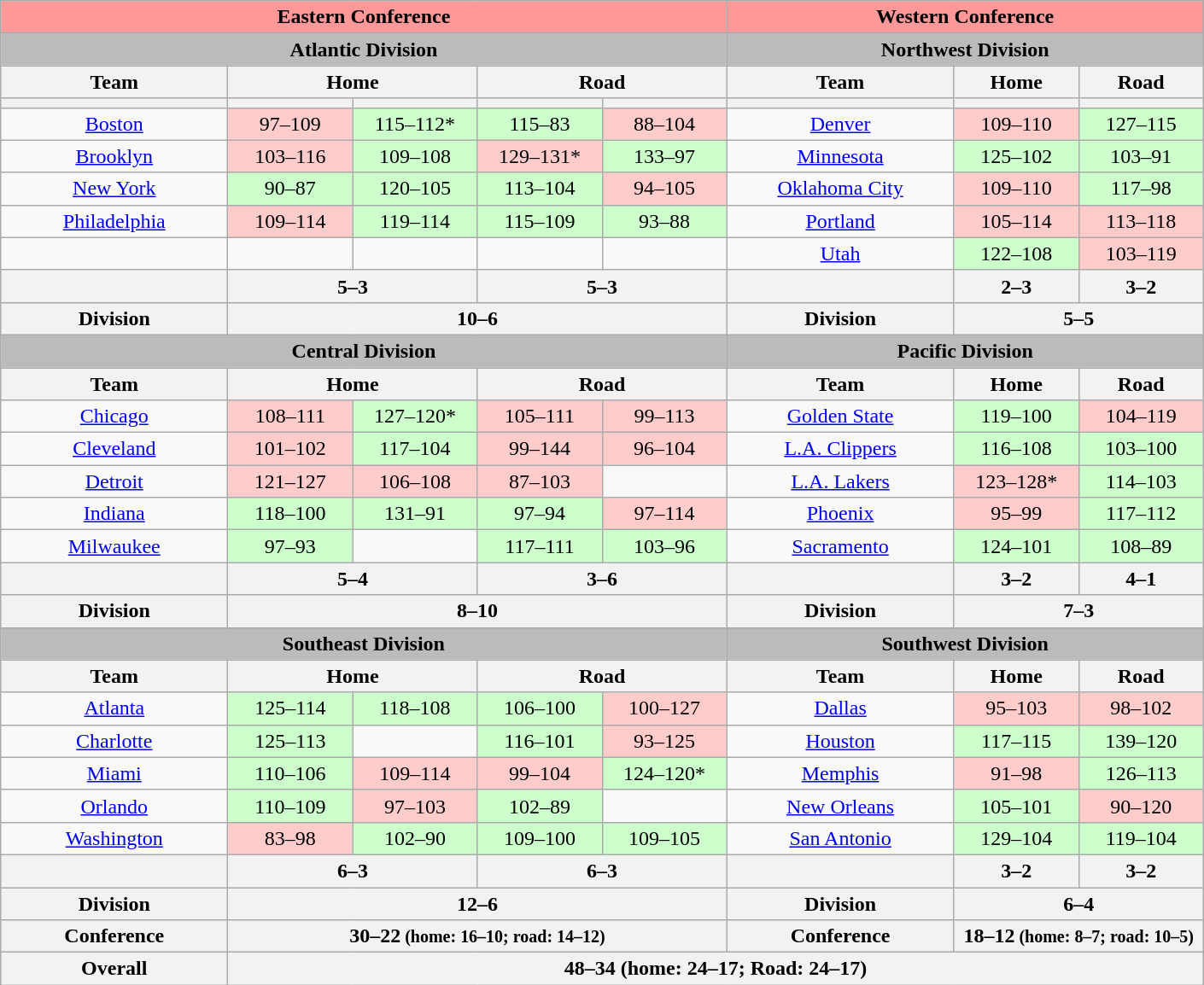<table class="wikitable" style="font-size: 100%; text-align:center;">
<tr>
<th colspan="5" style="background:#FF9999;">Eastern Conference</th>
<th colspan="3" style="background:#FF9999;">Western Conference</th>
</tr>
<tr>
<th colspan="5" style="background:#BBBBBB;">Atlantic Division</th>
<th colspan="3" style="background:#BBBBBB;">Northwest Division</th>
</tr>
<tr>
<th colspan="1">Team</th>
<th colspan="2">Home</th>
<th colspan="2">Road</th>
<th colspan="1">Team</th>
<th colspan="1">Home</th>
<th colspan="1">Road</th>
</tr>
<tr>
<th width=170></th>
<th width=90></th>
<th width=90></th>
<th width=90></th>
<th width=90></th>
<th width=170></th>
<th width=90></th>
<th width=90></th>
</tr>
<tr>
<td><a href='#'>Boston</a></td>
<td style="background:#fcc;">97–109</td>
<td style="background:#cfc;">115–112*</td>
<td style="background:#cfc;">115–83</td>
<td style="background:#fcc;">88–104</td>
<td><a href='#'>Denver</a></td>
<td style="background:#fcc;">109–110</td>
<td style="background:#cfc;">127–115</td>
</tr>
<tr>
<td><a href='#'>Brooklyn</a></td>
<td style="background:#fcc;">103–116</td>
<td style="background:#cfc;">109–108</td>
<td style="background:#fcc;">129–131*</td>
<td style="background:#cfc;">133–97</td>
<td><a href='#'>Minnesota</a></td>
<td style="background:#cfc;">125–102</td>
<td style="background:#cfc;">103–91</td>
</tr>
<tr>
<td><a href='#'>New York</a></td>
<td style="background:#cfc;">90–87</td>
<td style="background:#cfc;">120–105</td>
<td style="background:#cfc;">113–104</td>
<td style="background:#fcc;">94–105</td>
<td><a href='#'>Oklahoma City</a></td>
<td style="background:#fcc;">109–110</td>
<td style="background:#cfc;">117–98</td>
</tr>
<tr>
<td><a href='#'>Philadelphia</a></td>
<td style="background:#fcc;">109–114</td>
<td style="background:#cfc;">119–114</td>
<td style="background:#cfc;">115–109</td>
<td style="background:#cfc;">93–88</td>
<td><a href='#'>Portland</a></td>
<td style="background:#fcc;">105–114</td>
<td style="background:#fcc;">113–118</td>
</tr>
<tr>
<td></td>
<td></td>
<td></td>
<td></td>
<td></td>
<td><a href='#'>Utah</a></td>
<td style="background:#cfc;">122–108</td>
<td style="background:#fcc;">103–119</td>
</tr>
<tr>
<th colspan="1"></th>
<th colspan="2">5–3</th>
<th colspan="2">5–3</th>
<th colspan="1"></th>
<th colspan="1">2–3</th>
<th colspan="1">3–2</th>
</tr>
<tr>
<th colspan="1">Division</th>
<th colspan="4">10–6</th>
<th colspan="1">Division</th>
<th colspan="2">5–5</th>
</tr>
<tr>
<th colspan="5" style="background:#BBBBBB;">Central Division</th>
<th colspan="3" style="background:#BBBBBB;">Pacific Division</th>
</tr>
<tr>
<th colspan="1">Team</th>
<th colspan="2">Home</th>
<th colspan="2">Road</th>
<th colspan="1">Team</th>
<th colspan="1">Home</th>
<th colspan="1">Road</th>
</tr>
<tr>
<td><a href='#'>Chicago</a></td>
<td style="background:#fcc;">108–111</td>
<td style="background:#cfc;">127–120*</td>
<td style="background:#fcc;">105–111</td>
<td style="background:#fcc;">99–113</td>
<td><a href='#'>Golden State</a></td>
<td style="background:#cfc;">119–100</td>
<td style="background:#fcc;">104–119</td>
</tr>
<tr>
<td><a href='#'>Cleveland</a></td>
<td style="background:#fcc;">101–102</td>
<td style="background:#cfc;">117–104</td>
<td style="background:#fcc;">99–144</td>
<td style="background:#fcc;">96–104</td>
<td><a href='#'>L.A. Clippers</a></td>
<td style="background:#cfc;">116–108</td>
<td style="background:#cfc;">103–100</td>
</tr>
<tr>
<td><a href='#'>Detroit</a></td>
<td style="background:#fcc;">121–127</td>
<td style="background:#fcc;">106–108</td>
<td style="background:#fcc;">87–103</td>
<td></td>
<td><a href='#'>L.A. Lakers</a></td>
<td style="background:#fcc;">123–128*</td>
<td style="background:#cfc;">114–103</td>
</tr>
<tr>
<td><a href='#'>Indiana</a></td>
<td style="background:#cfc;">118–100</td>
<td style="background:#cfc;">131–91</td>
<td style="background:#cfc;">97–94</td>
<td style="background:#fcc;">97–114</td>
<td><a href='#'>Phoenix</a></td>
<td style="background:#fcc;">95–99</td>
<td style="background:#cfc;">117–112</td>
</tr>
<tr>
<td><a href='#'>Milwaukee</a></td>
<td style="background:#cfc;">97–93</td>
<td></td>
<td style="background:#cfc;">117–111</td>
<td style="background:#cfc;">103–96</td>
<td><a href='#'>Sacramento</a></td>
<td style="background:#cfc;">124–101</td>
<td style="background:#cfc;">108–89</td>
</tr>
<tr>
<th colspan="1"></th>
<th colspan="2">5–4</th>
<th colspan="2">3–6</th>
<th colspan="1"></th>
<th colspan="1">3–2</th>
<th colspan="1">4–1</th>
</tr>
<tr>
<th colspan="1">Division</th>
<th colspan="4">8–10</th>
<th colspan="1">Division</th>
<th colspan="2">7–3</th>
</tr>
<tr>
<th colspan="5" style="background:#BBBBBB;">Southeast Division</th>
<th colspan="3" style="background:#BBBBBB;">Southwest Division</th>
</tr>
<tr>
<th colspan="1">Team</th>
<th colspan="2">Home</th>
<th colspan="2">Road</th>
<th colspan="1">Team</th>
<th colspan="1">Home</th>
<th colspan="1">Road</th>
</tr>
<tr>
<td><a href='#'>Atlanta</a></td>
<td style="background:#cfc;">125–114</td>
<td style="background:#cfc;">118–108</td>
<td style="background:#cfc;">106–100</td>
<td style="background:#fcc;">100–127</td>
<td><a href='#'>Dallas</a></td>
<td style="background:#fcc;">95–103</td>
<td style="background:#fcc;">98–102</td>
</tr>
<tr>
<td><a href='#'>Charlotte</a></td>
<td style="background:#cfc;">125–113</td>
<td></td>
<td style="background:#cfc;">116–101</td>
<td style="background:#fcc;">93–125</td>
<td><a href='#'>Houston</a></td>
<td style="background:#cfc;">117–115</td>
<td style="background:#cfc;">139–120</td>
</tr>
<tr>
<td><a href='#'>Miami</a></td>
<td style="background:#cfc;">110–106</td>
<td style="background:#fcc;">109–114</td>
<td style="background:#fcc;">99–104</td>
<td style="background:#cfc;">124–120*</td>
<td><a href='#'>Memphis</a></td>
<td style="background:#fcc;">91–98</td>
<td style="background:#cfc;">126–113</td>
</tr>
<tr>
<td><a href='#'>Orlando</a></td>
<td style="background:#cfc;">110–109</td>
<td style="background:#fcc;">97–103</td>
<td style="background:#cfc;">102–89</td>
<td></td>
<td><a href='#'>New Orleans</a></td>
<td style="background:#cfc;">105–101</td>
<td style="background:#fcc;">90–120</td>
</tr>
<tr>
<td><a href='#'>Washington</a></td>
<td style="background:#fcc;">83–98</td>
<td style="background:#cfc;">102–90</td>
<td style="background:#cfc;">109–100</td>
<td style="background:#cfc;">109–105</td>
<td><a href='#'>San Antonio</a></td>
<td style="background:#cfc;">129–104</td>
<td style="background:#cfc;">119–104</td>
</tr>
<tr>
<th colspan="1"></th>
<th colspan="2">6–3</th>
<th colspan="2">6–3</th>
<th colspan="1"></th>
<th colspan="1">3–2</th>
<th colspan="1">3–2</th>
</tr>
<tr>
<th colspan="1">Division</th>
<th colspan="4">12–6</th>
<th colspan="1">Division</th>
<th colspan="2">6–4</th>
</tr>
<tr>
<th colspan="1">Conference</th>
<th colspan="4">30–22<small> (home: 16–10; road: 14–12)</small></th>
<th colspan="1">Conference</th>
<th colspan="2">18–12<small> (home: 8–7; road: 10–5)</small></th>
</tr>
<tr>
<th colspan="1">Overall</th>
<th colspan="7">48–34 (home: 24–17;  Road: 24–17)</th>
</tr>
</table>
